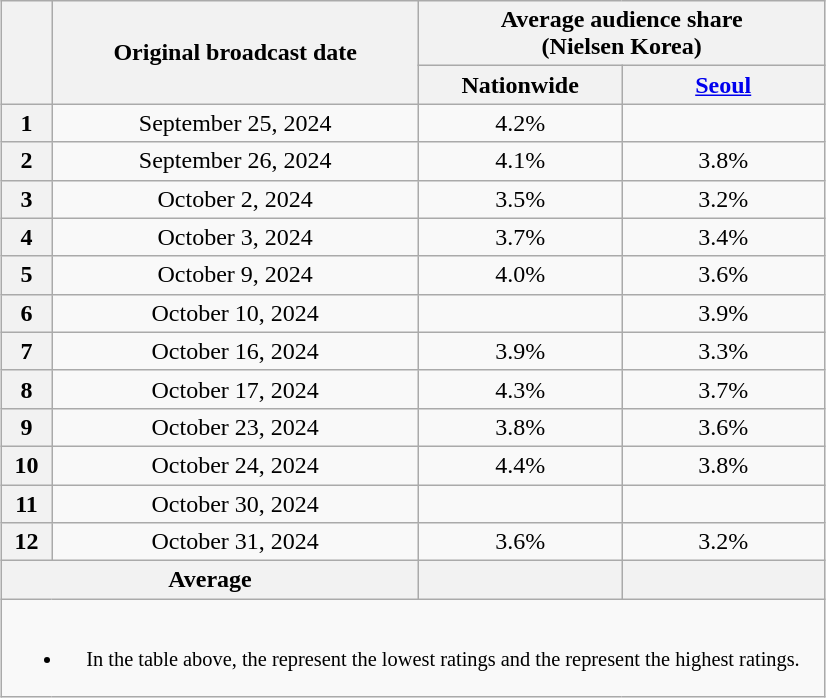<table class="wikitable" style="margin-left:auto; margin-right:auto; width:550px; text-align:center">
<tr>
<th scope="col" rowspan="2"></th>
<th scope="col" rowspan="2">Original broadcast date</th>
<th scope="col" colspan="2">Average audience share<br>(Nielsen Korea)</th>
</tr>
<tr>
<th scope="col" style="width:8em">Nationwide</th>
<th scope="col" style="width:8em"><a href='#'>Seoul</a></th>
</tr>
<tr>
<th scope="row">1</th>
<td>September 25, 2024</td>
<td>4.2% </td>
<td><strong></strong> </td>
</tr>
<tr>
<th scope="row">2</th>
<td>September 26, 2024</td>
<td>4.1% </td>
<td>3.8% </td>
</tr>
<tr>
<th scope="row">3</th>
<td>October 2, 2024</td>
<td>3.5% </td>
<td>3.2% </td>
</tr>
<tr>
<th scope="row">4</th>
<td>October 3, 2024</td>
<td>3.7% </td>
<td>3.4% </td>
</tr>
<tr>
<th scope="row">5</th>
<td>October 9, 2024</td>
<td>4.0% </td>
<td>3.6% </td>
</tr>
<tr>
<th scope="row">6</th>
<td>October 10, 2024</td>
<td><strong></strong> </td>
<td>3.9% </td>
</tr>
<tr>
<th scope="row">7</th>
<td>October 16, 2024</td>
<td>3.9% </td>
<td>3.3% </td>
</tr>
<tr>
<th scope="row">8</th>
<td>October 17, 2024</td>
<td>4.3% </td>
<td>3.7% </td>
</tr>
<tr>
<th scope="row">9</th>
<td>October 23, 2024</td>
<td>3.8% </td>
<td>3.6% </td>
</tr>
<tr>
<th scope="row">10</th>
<td>October 24, 2024</td>
<td>4.4% </td>
<td>3.8% </td>
</tr>
<tr>
<th scope="row">11</th>
<td>October 30, 2024</td>
<td><strong></strong> </td>
<td><strong></strong> </td>
</tr>
<tr>
<th scope="row">12</th>
<td>October 31, 2024</td>
<td>3.6% </td>
<td>3.2% </td>
</tr>
<tr>
<th scope="col" colspan="2">Average</th>
<th scope="col"></th>
<th scope="col"></th>
</tr>
<tr>
<td colspan="5" style="font-size:85%"><br><ul><li>In the table above, the <strong></strong> represent the lowest ratings and the <strong></strong> represent the highest ratings.</li></ul></td>
</tr>
</table>
